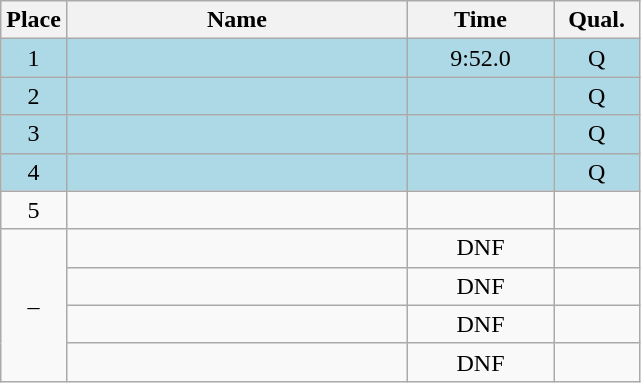<table class=wikitable style="text-align:center">
<tr>
<th width=20>Place</th>
<th width=220>Name</th>
<th width=90>Time</th>
<th width=50>Qual.</th>
</tr>
<tr bgcolor=lightblue>
<td>1</td>
<td align=left></td>
<td>9:52.0</td>
<td>Q</td>
</tr>
<tr bgcolor=lightblue>
<td>2</td>
<td align=left></td>
<td></td>
<td>Q</td>
</tr>
<tr bgcolor=lightblue>
<td>3</td>
<td align=left></td>
<td></td>
<td>Q</td>
</tr>
<tr bgcolor=lightblue>
<td>4</td>
<td align=left></td>
<td></td>
<td>Q</td>
</tr>
<tr>
<td>5</td>
<td align=left></td>
<td></td>
<td></td>
</tr>
<tr>
<td rowspan=4>–</td>
<td align=left></td>
<td>DNF</td>
<td></td>
</tr>
<tr>
<td align=left></td>
<td>DNF</td>
<td></td>
</tr>
<tr>
<td align=left></td>
<td>DNF</td>
<td></td>
</tr>
<tr>
<td align=left></td>
<td>DNF</td>
<td></td>
</tr>
</table>
